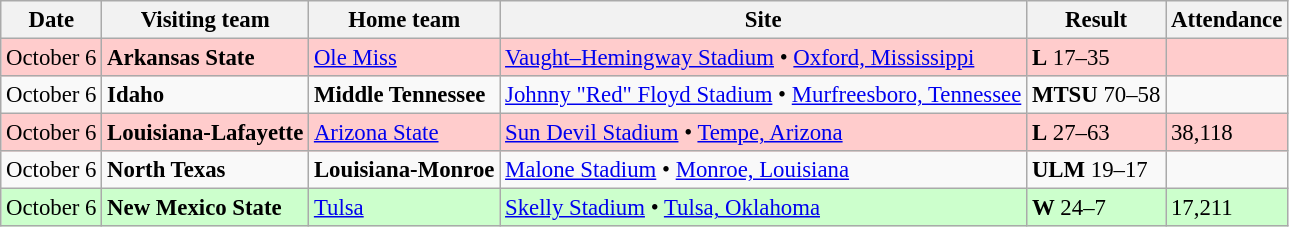<table class="wikitable" style="font-size:95%;">
<tr>
<th>Date</th>
<th>Visiting team</th>
<th>Home team</th>
<th>Site</th>
<th>Result</th>
<th>Attendance</th>
</tr>
<tr style="background:#fcc;">
<td>October 6</td>
<td><strong>Arkansas State</strong></td>
<td><a href='#'>Ole Miss</a></td>
<td><a href='#'>Vaught–Hemingway Stadium</a> • <a href='#'>Oxford, Mississippi</a></td>
<td><strong>L</strong> 17–35</td>
<td></td>
</tr>
<tr style=>
<td>October 6</td>
<td><strong>Idaho</strong></td>
<td><strong>Middle Tennessee</strong></td>
<td><a href='#'>Johnny "Red" Floyd Stadium</a> • <a href='#'>Murfreesboro, Tennessee</a></td>
<td><strong>MTSU</strong> 70–58</td>
<td></td>
</tr>
<tr style="background:#fcc;">
<td>October 6</td>
<td><strong>Louisiana-Lafayette</strong></td>
<td><a href='#'>Arizona State</a></td>
<td><a href='#'>Sun Devil Stadium</a> • <a href='#'>Tempe, Arizona</a></td>
<td><strong>L</strong> 27–63</td>
<td>38,118</td>
</tr>
<tr style=>
<td>October 6</td>
<td><strong>North Texas</strong></td>
<td><strong>Louisiana-Monroe</strong></td>
<td><a href='#'>Malone Stadium</a> • <a href='#'>Monroe, Louisiana</a></td>
<td><strong>ULM</strong> 19–17</td>
<td></td>
</tr>
<tr style="background:#cfc;">
<td>October 6</td>
<td><strong>New Mexico State</strong></td>
<td><a href='#'>Tulsa</a></td>
<td><a href='#'>Skelly Stadium</a> • <a href='#'>Tulsa, Oklahoma</a></td>
<td><strong>W</strong> 24–7</td>
<td>17,211</td>
</tr>
</table>
